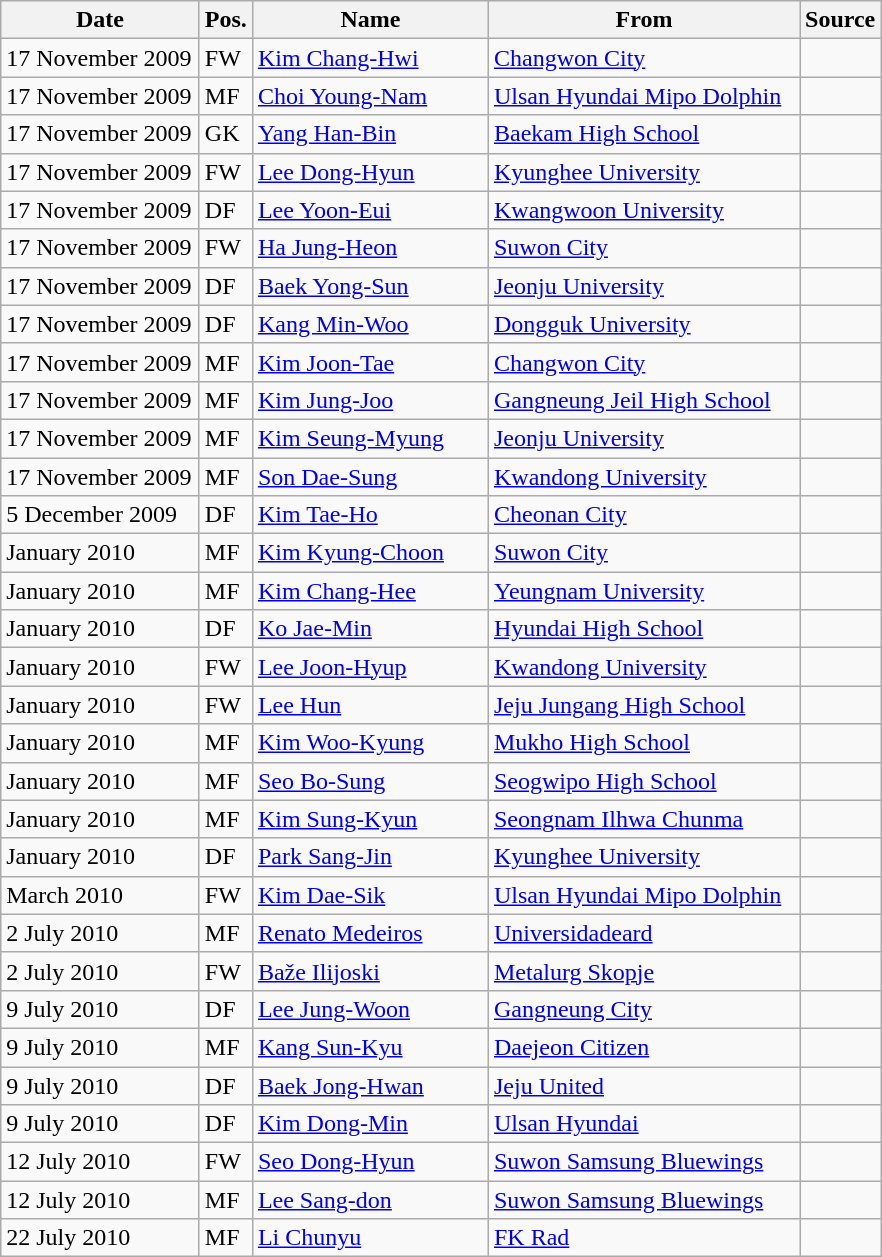<table class="wikitable">
<tr>
<th width="125">Date</th>
<th>Pos.</th>
<th width="150">Name</th>
<th width="200">From</th>
<th>Source</th>
</tr>
<tr>
<td>17 November 2009</td>
<td>FW</td>
<td> <a href='#'>Kim Chang-Hwi</a></td>
<td> <a href='#'>Changwon City</a></td>
<td></td>
</tr>
<tr>
<td>17 November 2009</td>
<td>MF</td>
<td> <a href='#'>Choi Young-Nam</a></td>
<td> <a href='#'>Ulsan Hyundai Mipo Dolphin</a></td>
<td></td>
</tr>
<tr>
<td>17 November 2009</td>
<td>GK</td>
<td> <a href='#'>Yang Han-Bin</a></td>
<td> <a href='#'>Baekam High School</a></td>
<td></td>
</tr>
<tr>
<td>17 November 2009</td>
<td>FW</td>
<td> <a href='#'>Lee Dong-Hyun</a></td>
<td> <a href='#'>Kyunghee University</a></td>
<td></td>
</tr>
<tr>
<td>17 November 2009</td>
<td>DF</td>
<td> <a href='#'>Lee Yoon-Eui</a></td>
<td> <a href='#'>Kwangwoon University</a></td>
<td></td>
</tr>
<tr>
<td>17 November 2009</td>
<td>FW</td>
<td> <a href='#'>Ha Jung-Heon</a></td>
<td> <a href='#'>Suwon City</a></td>
<td></td>
</tr>
<tr>
<td>17 November 2009</td>
<td>DF</td>
<td> <a href='#'>Baek Yong-Sun</a></td>
<td> <a href='#'>Jeonju University</a></td>
<td></td>
</tr>
<tr>
<td>17 November 2009</td>
<td>DF</td>
<td> <a href='#'>Kang Min-Woo</a></td>
<td> <a href='#'>Dongguk University</a></td>
<td></td>
</tr>
<tr>
<td>17 November 2009</td>
<td>MF</td>
<td> <a href='#'>Kim Joon-Tae</a></td>
<td> <a href='#'>Changwon City</a></td>
<td></td>
</tr>
<tr>
<td>17 November 2009</td>
<td>MF</td>
<td> <a href='#'>Kim Jung-Joo</a></td>
<td> <a href='#'>Gangneung Jeil High School</a></td>
<td></td>
</tr>
<tr>
<td>17 November 2009</td>
<td>MF</td>
<td> <a href='#'>Kim Seung-Myung</a></td>
<td> <a href='#'>Jeonju University</a></td>
<td></td>
</tr>
<tr>
<td>17 November 2009</td>
<td>MF</td>
<td> <a href='#'>Son Dae-Sung</a></td>
<td> <a href='#'>Kwandong University</a></td>
<td></td>
</tr>
<tr>
<td>5 December 2009</td>
<td>DF</td>
<td> <a href='#'>Kim Tae-Ho</a></td>
<td> <a href='#'>Cheonan City</a></td>
<td></td>
</tr>
<tr>
<td>January 2010</td>
<td>MF</td>
<td> <a href='#'>Kim Kyung-Choon</a></td>
<td> <a href='#'>Suwon City</a></td>
<td></td>
</tr>
<tr>
<td>January 2010</td>
<td>MF</td>
<td> <a href='#'>Kim Chang-Hee</a></td>
<td> <a href='#'>Yeungnam University</a></td>
<td></td>
</tr>
<tr>
<td>January 2010</td>
<td>DF</td>
<td> <a href='#'>Ko Jae-Min</a></td>
<td> <a href='#'>Hyundai High School</a></td>
<td></td>
</tr>
<tr>
<td>January 2010</td>
<td>FW</td>
<td> <a href='#'>Lee Joon-Hyup</a></td>
<td> <a href='#'>Kwandong University</a></td>
<td></td>
</tr>
<tr>
<td>January 2010</td>
<td>FW</td>
<td> <a href='#'>Lee Hun</a></td>
<td> <a href='#'>Jeju Jungang High School</a></td>
<td></td>
</tr>
<tr>
<td>January 2010</td>
<td>MF</td>
<td> <a href='#'>Kim Woo-Kyung</a></td>
<td> <a href='#'>Mukho High School</a></td>
<td></td>
</tr>
<tr>
<td>January 2010</td>
<td>MF</td>
<td> <a href='#'>Seo Bo-Sung</a></td>
<td> <a href='#'>Seogwipo High School</a></td>
<td></td>
</tr>
<tr>
<td>January 2010</td>
<td>MF</td>
<td> <a href='#'>Kim Sung-Kyun</a></td>
<td> <a href='#'>Seongnam Ilhwa Chunma</a></td>
<td></td>
</tr>
<tr>
<td>January 2010</td>
<td>DF</td>
<td> <a href='#'>Park Sang-Jin</a></td>
<td> <a href='#'>Kyunghee University</a></td>
<td></td>
</tr>
<tr>
<td>March 2010</td>
<td>FW</td>
<td> <a href='#'>Kim Dae-Sik</a></td>
<td> <a href='#'>Ulsan Hyundai Mipo Dolphin</a></td>
<td></td>
</tr>
<tr>
<td>2 July 2010</td>
<td>MF</td>
<td> <a href='#'>Renato Medeiros</a></td>
<td> <a href='#'>Universidadeard</a></td>
<td></td>
</tr>
<tr>
<td>2 July 2010</td>
<td>FW</td>
<td> <a href='#'>Baže Ilijoski</a></td>
<td> <a href='#'>Metalurg Skopje</a></td>
<td></td>
</tr>
<tr>
<td>9 July 2010</td>
<td>DF</td>
<td> <a href='#'>Lee Jung-Woon</a></td>
<td> <a href='#'>Gangneung City</a></td>
<td></td>
</tr>
<tr>
<td>9 July 2010</td>
<td>MF</td>
<td> <a href='#'>Kang Sun-Kyu</a></td>
<td> <a href='#'>Daejeon Citizen</a></td>
<td></td>
</tr>
<tr>
<td>9 July 2010</td>
<td>DF</td>
<td> <a href='#'>Baek Jong-Hwan</a></td>
<td> <a href='#'>Jeju United</a></td>
<td></td>
</tr>
<tr>
<td>9 July 2010</td>
<td>DF</td>
<td> <a href='#'>Kim Dong-Min</a></td>
<td> <a href='#'>Ulsan Hyundai</a></td>
<td></td>
</tr>
<tr>
<td>12 July 2010</td>
<td>FW</td>
<td> <a href='#'>Seo Dong-Hyun</a></td>
<td> <a href='#'>Suwon Samsung Bluewings</a></td>
<td></td>
</tr>
<tr>
<td>12 July 2010</td>
<td>MF</td>
<td> <a href='#'>Lee Sang-don</a></td>
<td> <a href='#'>Suwon Samsung Bluewings</a></td>
<td></td>
</tr>
<tr>
<td>22 July 2010</td>
<td>MF</td>
<td> <a href='#'>Li Chunyu</a></td>
<td> <a href='#'>FK Rad</a></td>
<td></td>
</tr>
</table>
